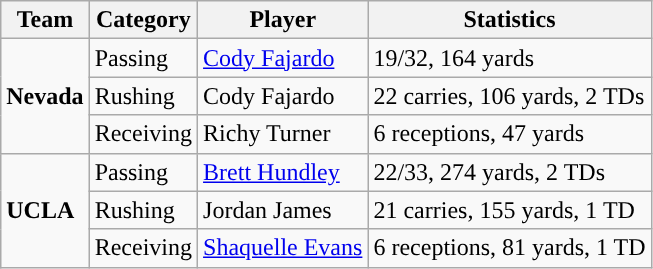<table class="wikitable" style="float: left;">
<tr>
<th>Team</th>
<th>Category</th>
<th>Player</th>
<th>Statistics</th>
</tr>
<tr>
<td rowspan=3><strong>Nevada</strong></td>
<td>Passing</td>
<td><a href='#'>Cody Fajardo</a></td>
<td>19/32, 164 yards</td>
</tr>
<tr>
<td>Rushing</td>
<td>Cody Fajardo</td>
<td>22 carries, 106 yards, 2 TDs</td>
</tr>
<tr>
<td>Receiving</td>
<td>Richy Turner</td>
<td>6 receptions, 47 yards</td>
</tr>
<tr>
<td rowspan=3><strong>UCLA</strong></td>
<td>Passing</td>
<td><a href='#'>Brett Hundley</a></td>
<td>22/33, 274 yards, 2 TDs</td>
</tr>
<tr>
<td>Rushing</td>
<td>Jordan James</td>
<td>21 carries, 155 yards, 1 TD</td>
</tr>
<tr>
<td>Receiving</td>
<td><a href='#'>Shaquelle Evans</a></td>
<td>6 receptions, 81 yards, 1 TD</td>
</tr>
</table>
